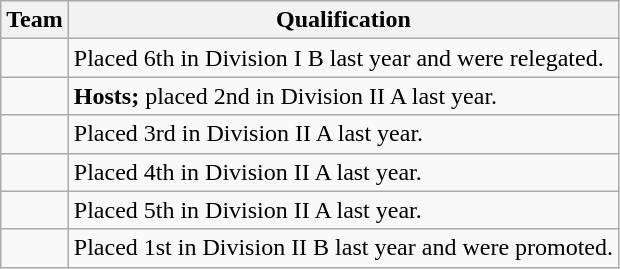<table class="wikitable">
<tr>
<th>Team</th>
<th>Qualification</th>
</tr>
<tr>
<td></td>
<td>Placed 6th in Division I B last year and were relegated.</td>
</tr>
<tr>
<td></td>
<td><strong>Hosts;</strong> placed 2nd in Division II A last year.</td>
</tr>
<tr>
<td></td>
<td>Placed 3rd in Division II A last year.</td>
</tr>
<tr>
<td></td>
<td>Placed 4th in Division II A last year.</td>
</tr>
<tr>
<td></td>
<td>Placed 5th in Division II A last year.</td>
</tr>
<tr>
<td></td>
<td>Placed 1st in Division II B last year and were promoted.</td>
</tr>
</table>
